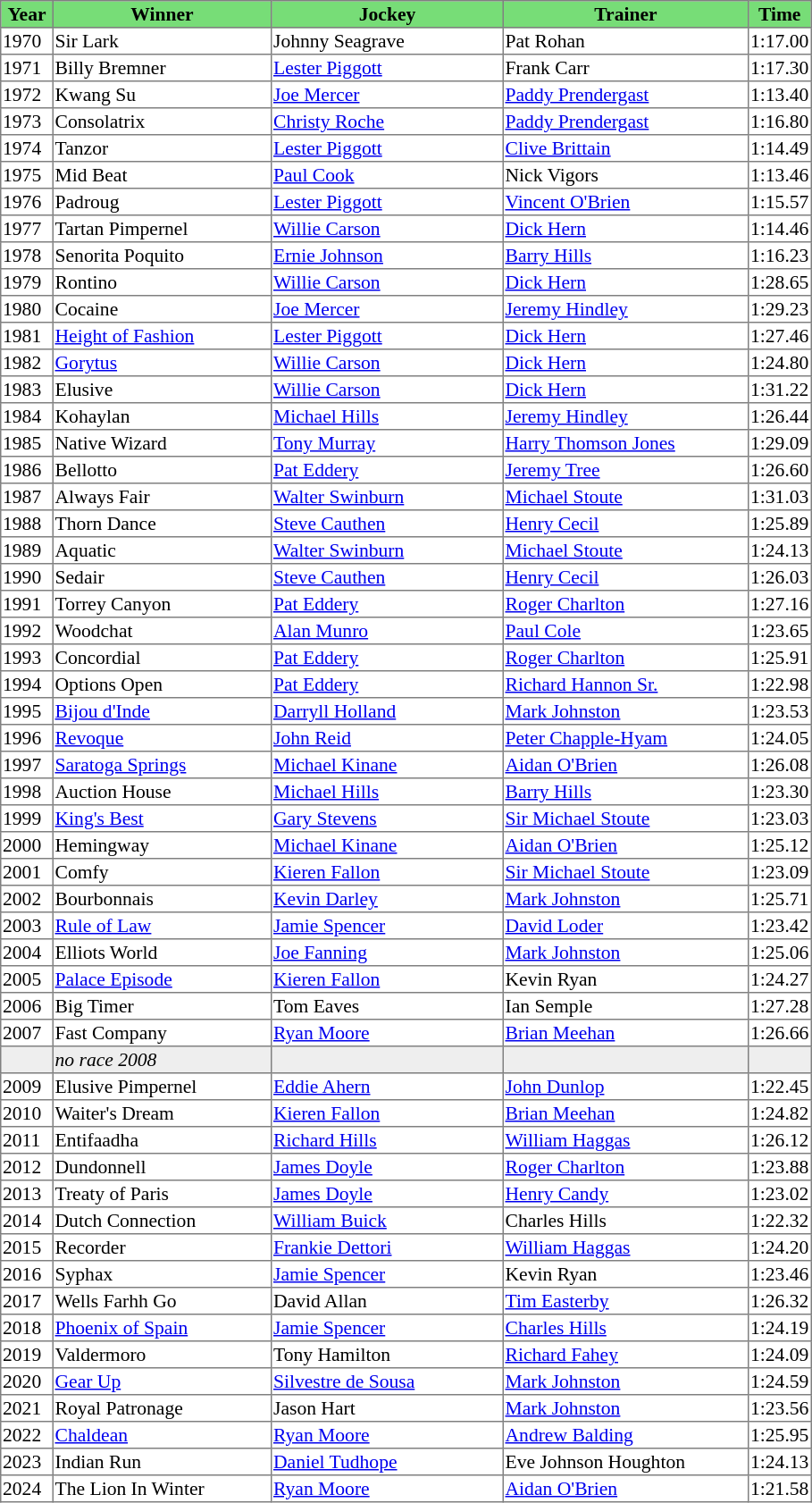<table class = "sortable" | border="1" style="border-collapse: collapse; font-size:90%">
<tr bgcolor="#77dd77" align="center">
<th width="36px"><strong>Year</strong><br></th>
<th width="160px"><strong>Winner</strong><br></th>
<th width="170px"><strong>Jockey</strong><br></th>
<th width="180px"><strong>Trainer</strong><br></th>
<th><strong>Time</strong><br></th>
</tr>
<tr>
<td>1970</td>
<td>Sir Lark</td>
<td>Johnny Seagrave</td>
<td>Pat Rohan</td>
<td>1:17.00</td>
</tr>
<tr>
<td>1971</td>
<td>Billy Bremner</td>
<td><a href='#'>Lester Piggott</a></td>
<td>Frank Carr</td>
<td>1:17.30</td>
</tr>
<tr>
<td>1972</td>
<td>Kwang Su</td>
<td><a href='#'>Joe Mercer</a></td>
<td><a href='#'>Paddy Prendergast</a></td>
<td>1:13.40</td>
</tr>
<tr>
<td>1973</td>
<td>Consolatrix</td>
<td><a href='#'>Christy Roche</a></td>
<td><a href='#'>Paddy Prendergast</a></td>
<td>1:16.80</td>
</tr>
<tr>
<td>1974</td>
<td>Tanzor</td>
<td><a href='#'>Lester Piggott</a></td>
<td><a href='#'>Clive Brittain</a></td>
<td>1:14.49</td>
</tr>
<tr>
<td>1975</td>
<td>Mid Beat</td>
<td><a href='#'>Paul Cook</a></td>
<td>Nick Vigors</td>
<td>1:13.46</td>
</tr>
<tr>
<td>1976</td>
<td>Padroug</td>
<td><a href='#'>Lester Piggott</a></td>
<td><a href='#'>Vincent O'Brien</a></td>
<td>1:15.57</td>
</tr>
<tr>
<td>1977</td>
<td>Tartan Pimpernel</td>
<td><a href='#'>Willie Carson</a></td>
<td><a href='#'>Dick Hern</a></td>
<td>1:14.46</td>
</tr>
<tr>
<td>1978</td>
<td>Senorita Poquito</td>
<td><a href='#'>Ernie Johnson</a></td>
<td><a href='#'>Barry Hills</a></td>
<td>1:16.23</td>
</tr>
<tr>
<td>1979</td>
<td>Rontino</td>
<td><a href='#'>Willie Carson</a></td>
<td><a href='#'>Dick Hern</a></td>
<td>1:28.65</td>
</tr>
<tr>
<td>1980</td>
<td>Cocaine</td>
<td><a href='#'>Joe Mercer</a></td>
<td><a href='#'>Jeremy Hindley</a></td>
<td>1:29.23</td>
</tr>
<tr>
<td>1981</td>
<td><a href='#'>Height of Fashion</a></td>
<td><a href='#'>Lester Piggott</a></td>
<td><a href='#'>Dick Hern</a></td>
<td>1:27.46</td>
</tr>
<tr>
<td>1982</td>
<td><a href='#'>Gorytus</a></td>
<td><a href='#'>Willie Carson</a></td>
<td><a href='#'>Dick Hern</a></td>
<td>1:24.80</td>
</tr>
<tr>
<td>1983</td>
<td>Elusive</td>
<td><a href='#'>Willie Carson</a></td>
<td><a href='#'>Dick Hern</a></td>
<td>1:31.22</td>
</tr>
<tr>
<td>1984</td>
<td>Kohaylan</td>
<td><a href='#'>Michael Hills</a></td>
<td><a href='#'>Jeremy Hindley</a></td>
<td>1:26.44</td>
</tr>
<tr>
<td>1985</td>
<td>Native Wizard</td>
<td><a href='#'>Tony Murray</a></td>
<td><a href='#'>Harry Thomson Jones</a></td>
<td>1:29.09</td>
</tr>
<tr>
<td>1986</td>
<td>Bellotto</td>
<td><a href='#'>Pat Eddery</a></td>
<td><a href='#'>Jeremy Tree</a></td>
<td>1:26.60</td>
</tr>
<tr>
<td>1987</td>
<td>Always Fair</td>
<td><a href='#'>Walter Swinburn</a></td>
<td><a href='#'>Michael Stoute</a></td>
<td>1:31.03</td>
</tr>
<tr>
<td>1988</td>
<td>Thorn Dance</td>
<td><a href='#'>Steve Cauthen</a></td>
<td><a href='#'>Henry Cecil</a></td>
<td>1:25.89</td>
</tr>
<tr>
<td>1989</td>
<td>Aquatic</td>
<td><a href='#'>Walter Swinburn</a></td>
<td><a href='#'>Michael Stoute</a></td>
<td>1:24.13</td>
</tr>
<tr>
<td>1990</td>
<td>Sedair</td>
<td><a href='#'>Steve Cauthen</a></td>
<td><a href='#'>Henry Cecil</a></td>
<td>1:26.03</td>
</tr>
<tr>
<td>1991</td>
<td>Torrey Canyon</td>
<td><a href='#'>Pat Eddery</a></td>
<td><a href='#'>Roger Charlton</a></td>
<td>1:27.16</td>
</tr>
<tr>
<td>1992</td>
<td>Woodchat</td>
<td><a href='#'>Alan Munro</a></td>
<td><a href='#'>Paul Cole</a></td>
<td>1:23.65</td>
</tr>
<tr>
<td>1993</td>
<td>Concordial</td>
<td><a href='#'>Pat Eddery</a></td>
<td><a href='#'>Roger Charlton</a></td>
<td>1:25.91</td>
</tr>
<tr>
<td>1994</td>
<td>Options Open</td>
<td><a href='#'>Pat Eddery</a></td>
<td><a href='#'>Richard Hannon Sr.</a></td>
<td>1:22.98</td>
</tr>
<tr>
<td>1995</td>
<td><a href='#'>Bijou d'Inde</a></td>
<td><a href='#'>Darryll Holland</a></td>
<td><a href='#'>Mark Johnston</a></td>
<td>1:23.53</td>
</tr>
<tr>
<td>1996</td>
<td><a href='#'>Revoque</a></td>
<td><a href='#'>John Reid</a></td>
<td><a href='#'>Peter Chapple-Hyam</a></td>
<td>1:24.05</td>
</tr>
<tr>
<td>1997</td>
<td><a href='#'>Saratoga Springs</a></td>
<td><a href='#'>Michael Kinane</a></td>
<td><a href='#'>Aidan O'Brien</a></td>
<td>1:26.08</td>
</tr>
<tr>
<td>1998</td>
<td>Auction House</td>
<td><a href='#'>Michael Hills</a></td>
<td><a href='#'>Barry Hills</a></td>
<td>1:23.30</td>
</tr>
<tr>
<td>1999</td>
<td><a href='#'>King's Best</a></td>
<td><a href='#'>Gary Stevens</a></td>
<td><a href='#'>Sir Michael Stoute</a></td>
<td>1:23.03</td>
</tr>
<tr>
<td>2000</td>
<td>Hemingway</td>
<td><a href='#'>Michael Kinane</a></td>
<td><a href='#'>Aidan O'Brien</a></td>
<td>1:25.12</td>
</tr>
<tr>
<td>2001</td>
<td>Comfy</td>
<td><a href='#'>Kieren Fallon</a></td>
<td><a href='#'>Sir Michael Stoute</a></td>
<td>1:23.09</td>
</tr>
<tr>
<td>2002</td>
<td>Bourbonnais</td>
<td><a href='#'>Kevin Darley</a></td>
<td><a href='#'>Mark Johnston</a></td>
<td>1:25.71</td>
</tr>
<tr>
<td>2003</td>
<td><a href='#'>Rule of Law</a></td>
<td><a href='#'>Jamie Spencer</a></td>
<td><a href='#'>David Loder</a></td>
<td>1:23.42</td>
</tr>
<tr>
<td>2004</td>
<td>Elliots World</td>
<td><a href='#'>Joe Fanning</a></td>
<td><a href='#'>Mark Johnston</a></td>
<td>1:25.06</td>
</tr>
<tr>
<td>2005</td>
<td><a href='#'>Palace Episode</a></td>
<td><a href='#'>Kieren Fallon</a></td>
<td>Kevin Ryan</td>
<td>1:24.27</td>
</tr>
<tr>
<td>2006</td>
<td>Big Timer</td>
<td>Tom Eaves</td>
<td>Ian Semple</td>
<td>1:27.28</td>
</tr>
<tr>
<td>2007</td>
<td>Fast Company</td>
<td><a href='#'>Ryan Moore</a></td>
<td><a href='#'>Brian Meehan</a></td>
<td>1:26.66</td>
</tr>
<tr bgcolor="#eeeeee">
<td data-sort-value="2008"></td>
<td><em>no race 2008</em> </td>
<td></td>
<td></td>
<td></td>
</tr>
<tr>
<td>2009</td>
<td>Elusive Pimpernel</td>
<td><a href='#'>Eddie Ahern</a></td>
<td><a href='#'>John Dunlop</a></td>
<td>1:22.45</td>
</tr>
<tr>
<td>2010</td>
<td>Waiter's Dream </td>
<td><a href='#'>Kieren Fallon</a></td>
<td><a href='#'>Brian Meehan</a></td>
<td>1:24.82</td>
</tr>
<tr>
<td>2011</td>
<td>Entifaadha</td>
<td><a href='#'>Richard Hills</a></td>
<td><a href='#'>William Haggas</a></td>
<td>1:26.12</td>
</tr>
<tr>
<td>2012</td>
<td>Dundonnell</td>
<td><a href='#'>James Doyle</a></td>
<td><a href='#'>Roger Charlton</a></td>
<td>1:23.88</td>
</tr>
<tr>
<td>2013</td>
<td>Treaty of Paris</td>
<td><a href='#'>James Doyle</a></td>
<td><a href='#'>Henry Candy</a></td>
<td>1:23.02</td>
</tr>
<tr>
<td>2014</td>
<td>Dutch Connection</td>
<td><a href='#'>William Buick</a></td>
<td>Charles Hills</td>
<td>1:22.32</td>
</tr>
<tr>
<td>2015</td>
<td>Recorder</td>
<td><a href='#'>Frankie Dettori</a></td>
<td><a href='#'>William Haggas</a></td>
<td>1:24.20</td>
</tr>
<tr>
<td>2016</td>
<td>Syphax</td>
<td><a href='#'>Jamie Spencer</a></td>
<td>Kevin Ryan</td>
<td>1:23.46</td>
</tr>
<tr>
<td>2017</td>
<td>Wells Farhh Go</td>
<td>David Allan</td>
<td><a href='#'>Tim Easterby</a></td>
<td>1:26.32</td>
</tr>
<tr>
<td>2018</td>
<td><a href='#'>Phoenix of Spain</a></td>
<td><a href='#'>Jamie Spencer</a></td>
<td><a href='#'>Charles Hills</a></td>
<td>1:24.19</td>
</tr>
<tr>
<td>2019</td>
<td>Valdermoro</td>
<td>Tony Hamilton</td>
<td><a href='#'>Richard Fahey</a></td>
<td>1:24.09</td>
</tr>
<tr>
<td>2020</td>
<td><a href='#'>Gear Up</a></td>
<td><a href='#'>Silvestre de Sousa</a></td>
<td><a href='#'>Mark Johnston</a></td>
<td>1:24.59</td>
</tr>
<tr>
<td>2021</td>
<td>Royal Patronage</td>
<td>Jason Hart</td>
<td><a href='#'>Mark Johnston</a></td>
<td>1:23.56</td>
</tr>
<tr>
<td>2022</td>
<td><a href='#'>Chaldean</a></td>
<td><a href='#'>Ryan Moore</a></td>
<td><a href='#'>Andrew Balding</a></td>
<td>1:25.95</td>
</tr>
<tr>
<td>2023</td>
<td>Indian Run</td>
<td><a href='#'>Daniel Tudhope</a></td>
<td>Eve Johnson Houghton</td>
<td>1:24.13</td>
</tr>
<tr>
<td>2024</td>
<td>The Lion In Winter</td>
<td><a href='#'>Ryan Moore</a></td>
<td><a href='#'>Aidan O'Brien</a></td>
<td>1:21.58</td>
</tr>
</table>
